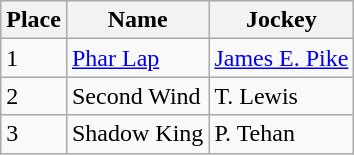<table class="wikitable">
<tr>
<th>Place</th>
<th>Name</th>
<th>Jockey</th>
</tr>
<tr>
<td>1</td>
<td><a href='#'>Phar Lap</a></td>
<td><a href='#'>James E. Pike</a></td>
</tr>
<tr>
<td>2</td>
<td>Second Wind</td>
<td>T. Lewis</td>
</tr>
<tr>
<td>3</td>
<td>Shadow King</td>
<td>P. Tehan</td>
</tr>
</table>
